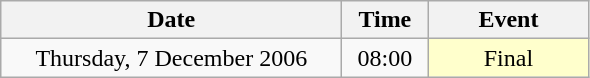<table class = "wikitable" style="text-align:center;">
<tr>
<th width=220>Date</th>
<th width=50>Time</th>
<th width=100>Event</th>
</tr>
<tr>
<td>Thursday, 7 December 2006</td>
<td>08:00</td>
<td bgcolor=ffffcc>Final</td>
</tr>
</table>
